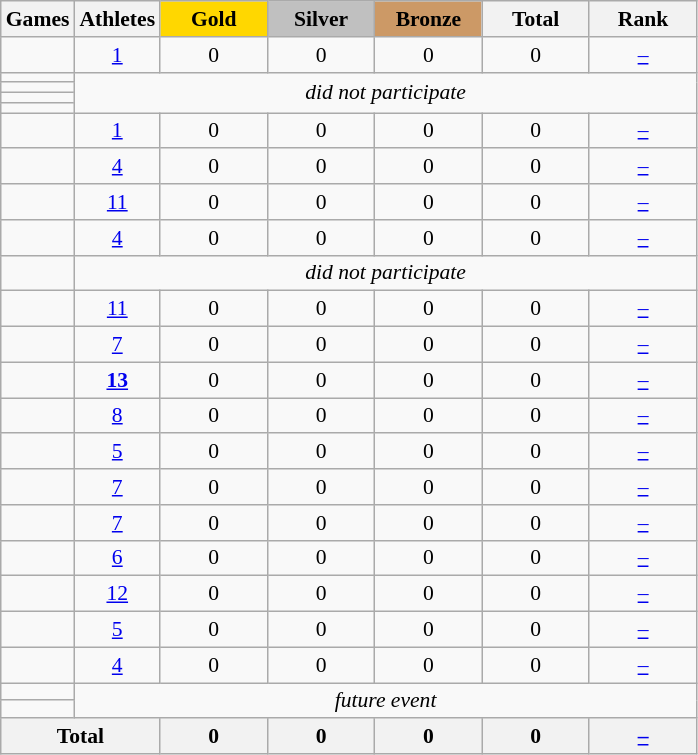<table class="wikitable" style="text-align:center; font-size:90%;">
<tr>
<th>Games</th>
<th>Athletes</th>
<td style="background:gold; width:4.5em; font-weight:bold;">Gold</td>
<td style="background:silver; width:4.5em; font-weight:bold;">Silver</td>
<td style="background:#cc9966; width:4.5em; font-weight:bold;">Bronze</td>
<th style="width:4.5em; font-weight:bold;">Total</th>
<th style="width:4.5em; font-weight:bold;">Rank</th>
</tr>
<tr>
<td align=left> </td>
<td><a href='#'>1</a></td>
<td>0</td>
<td>0</td>
<td>0</td>
<td>0</td>
<td><a href='#'>–</a></td>
</tr>
<tr>
<td align=left> </td>
<td colspan=6; rowspan=4><em>did not participate</em></td>
</tr>
<tr>
<td align=left> </td>
</tr>
<tr>
<td align=left> </td>
</tr>
<tr>
<td align=left> </td>
</tr>
<tr>
<td align=left> </td>
<td><a href='#'>1</a></td>
<td>0</td>
<td>0</td>
<td>0</td>
<td>0</td>
<td><a href='#'>–</a></td>
</tr>
<tr>
<td align=left> </td>
<td><a href='#'>4</a></td>
<td>0</td>
<td>0</td>
<td>0</td>
<td>0</td>
<td><a href='#'>–</a></td>
</tr>
<tr>
<td align=left> </td>
<td><a href='#'>11</a></td>
<td>0</td>
<td>0</td>
<td>0</td>
<td>0</td>
<td><a href='#'>–</a></td>
</tr>
<tr>
<td align=left> </td>
<td><a href='#'>4</a></td>
<td>0</td>
<td>0</td>
<td>0</td>
<td>0</td>
<td><a href='#'>–</a></td>
</tr>
<tr>
<td align=left> </td>
<td colspan=6><em>did not participate</em></td>
</tr>
<tr>
<td align=left> </td>
<td><a href='#'>11</a></td>
<td>0</td>
<td>0</td>
<td>0</td>
<td>0</td>
<td><a href='#'>–</a></td>
</tr>
<tr>
<td align=left> </td>
<td><a href='#'>7</a></td>
<td>0</td>
<td>0</td>
<td>0</td>
<td>0</td>
<td><a href='#'>–</a></td>
</tr>
<tr>
<td align=left> </td>
<td><a href='#'><strong>13</strong></a></td>
<td>0</td>
<td>0</td>
<td>0</td>
<td>0</td>
<td><a href='#'>–</a></td>
</tr>
<tr>
<td align=left> </td>
<td><a href='#'>8</a></td>
<td>0</td>
<td>0</td>
<td>0</td>
<td>0</td>
<td><a href='#'>–</a></td>
</tr>
<tr>
<td align=left> </td>
<td><a href='#'>5</a></td>
<td>0</td>
<td>0</td>
<td>0</td>
<td>0</td>
<td><a href='#'>–</a></td>
</tr>
<tr>
<td align=left> </td>
<td><a href='#'>7</a></td>
<td>0</td>
<td>0</td>
<td>0</td>
<td>0</td>
<td><a href='#'>–</a></td>
</tr>
<tr>
<td align=left> </td>
<td><a href='#'>7</a></td>
<td>0</td>
<td>0</td>
<td>0</td>
<td>0</td>
<td><a href='#'>–</a></td>
</tr>
<tr>
<td align=left> </td>
<td><a href='#'>6</a></td>
<td>0</td>
<td>0</td>
<td>0</td>
<td>0</td>
<td><a href='#'>–</a></td>
</tr>
<tr>
<td align=left> </td>
<td><a href='#'>12</a></td>
<td>0</td>
<td>0</td>
<td>0</td>
<td>0</td>
<td><a href='#'>–</a></td>
</tr>
<tr>
<td align=left> </td>
<td><a href='#'>5</a></td>
<td>0</td>
<td>0</td>
<td>0</td>
<td>0</td>
<td><a href='#'>–</a></td>
</tr>
<tr>
<td align=left> </td>
<td><a href='#'>4</a></td>
<td>0</td>
<td>0</td>
<td>0</td>
<td>0</td>
<td><a href='#'>–</a></td>
</tr>
<tr>
<td align=left> </td>
<td colspan=6; rowspan=2><em>future event</em></td>
</tr>
<tr>
<td align=left> </td>
</tr>
<tr>
<th colspan=2>Total</th>
<th>0</th>
<th>0</th>
<th>0</th>
<th>0</th>
<th><a href='#'>–</a></th>
</tr>
</table>
